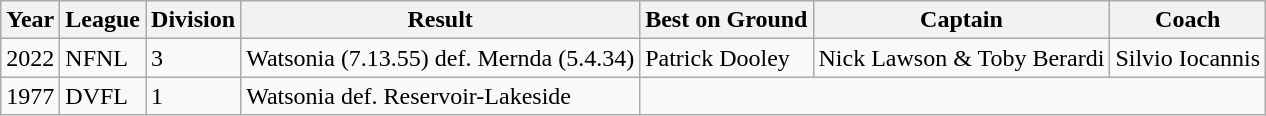<table class="wikitable">
<tr>
<th>Year</th>
<th>League</th>
<th>Division</th>
<th>Result</th>
<th>Best on Ground</th>
<th>Captain</th>
<th>Coach</th>
</tr>
<tr>
<td>2022</td>
<td>NFNL</td>
<td>3</td>
<td>Watsonia (7.13.55) def. Mernda (5.4.34)</td>
<td>Patrick Dooley</td>
<td>Nick Lawson & Toby Berardi</td>
<td>Silvio Iocannis</td>
</tr>
<tr>
<td>1977</td>
<td>DVFL</td>
<td>1</td>
<td>Watsonia def. Reservoir-Lakeside</td>
</tr>
</table>
